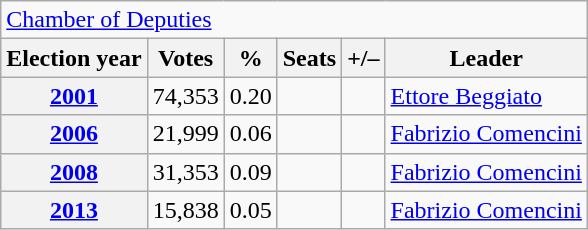<table class="wikitable">
<tr>
<td colspan="7"><a href='#'>Chamber of Deputies</a></td>
</tr>
<tr>
<th>Election year</th>
<th>Votes</th>
<th>%</th>
<th>Seats</th>
<th>+/–</th>
<th>Leader</th>
</tr>
<tr>
<th><a href='#'>2001</a></th>
<td>74,353</td>
<td>0.20</td>
<td></td>
<td></td>
<td><a href='#'>Ettore Beggiato</a></td>
</tr>
<tr>
<th><a href='#'>2006</a></th>
<td>21,999</td>
<td>0.06</td>
<td></td>
<td></td>
<td><a href='#'>Fabrizio Comencini</a></td>
</tr>
<tr>
<th><a href='#'>2008</a></th>
<td>31,353</td>
<td>0.09</td>
<td></td>
<td></td>
<td><a href='#'>Fabrizio Comencini</a></td>
</tr>
<tr>
<th><a href='#'>2013</a></th>
<td>15,838</td>
<td>0.05</td>
<td></td>
<td></td>
<td><a href='#'>Fabrizio Comencini</a></td>
</tr>
</table>
